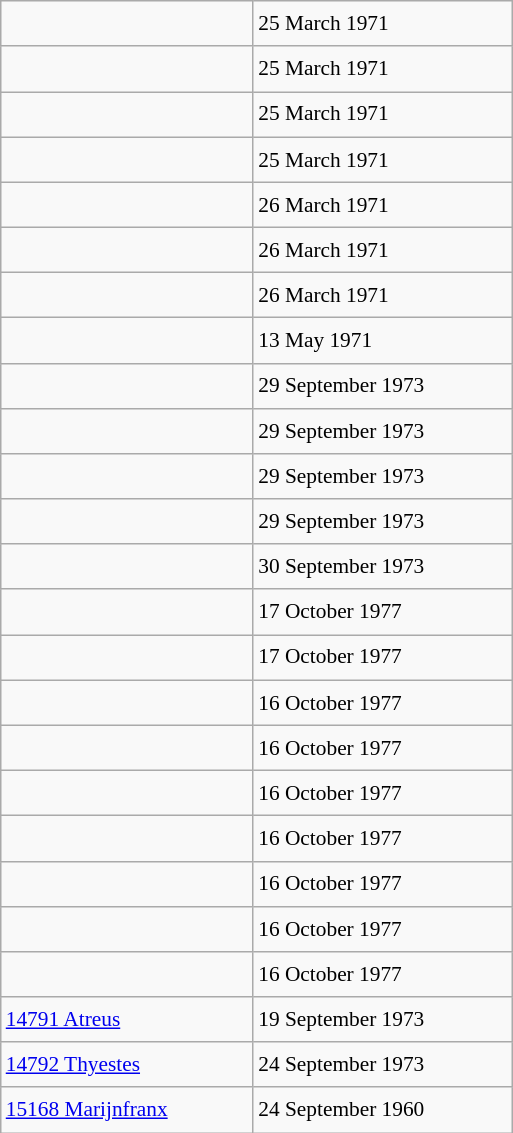<table class="wikitable" style="font-size: 89%; float: left; width: 24em; margin-right: 1em; line-height: 1.65em">
<tr>
<td></td>
<td>25 March 1971</td>
</tr>
<tr>
<td></td>
<td>25 March 1971</td>
</tr>
<tr>
<td></td>
<td>25 March 1971</td>
</tr>
<tr>
<td></td>
<td>25 March 1971</td>
</tr>
<tr>
<td></td>
<td>26 March 1971</td>
</tr>
<tr>
<td></td>
<td>26 March 1971</td>
</tr>
<tr>
<td></td>
<td>26 March 1971</td>
</tr>
<tr>
<td></td>
<td>13 May 1971</td>
</tr>
<tr>
<td></td>
<td>29 September 1973</td>
</tr>
<tr>
<td></td>
<td>29 September 1973</td>
</tr>
<tr>
<td></td>
<td>29 September 1973</td>
</tr>
<tr>
<td></td>
<td>29 September 1973</td>
</tr>
<tr>
<td></td>
<td>30 September 1973</td>
</tr>
<tr>
<td></td>
<td>17 October 1977</td>
</tr>
<tr>
<td></td>
<td>17 October 1977</td>
</tr>
<tr>
<td></td>
<td>16 October 1977</td>
</tr>
<tr>
<td></td>
<td>16 October 1977</td>
</tr>
<tr>
<td></td>
<td>16 October 1977</td>
</tr>
<tr>
<td></td>
<td>16 October 1977</td>
</tr>
<tr>
<td></td>
<td>16 October 1977</td>
</tr>
<tr>
<td></td>
<td>16 October 1977</td>
</tr>
<tr>
<td></td>
<td>16 October 1977</td>
</tr>
<tr>
<td><a href='#'>14791 Atreus</a></td>
<td>19 September 1973</td>
</tr>
<tr>
<td><a href='#'>14792 Thyestes</a></td>
<td>24 September 1973</td>
</tr>
<tr>
<td><a href='#'>15168 Marijnfranx</a></td>
<td>24 September 1960</td>
</tr>
</table>
